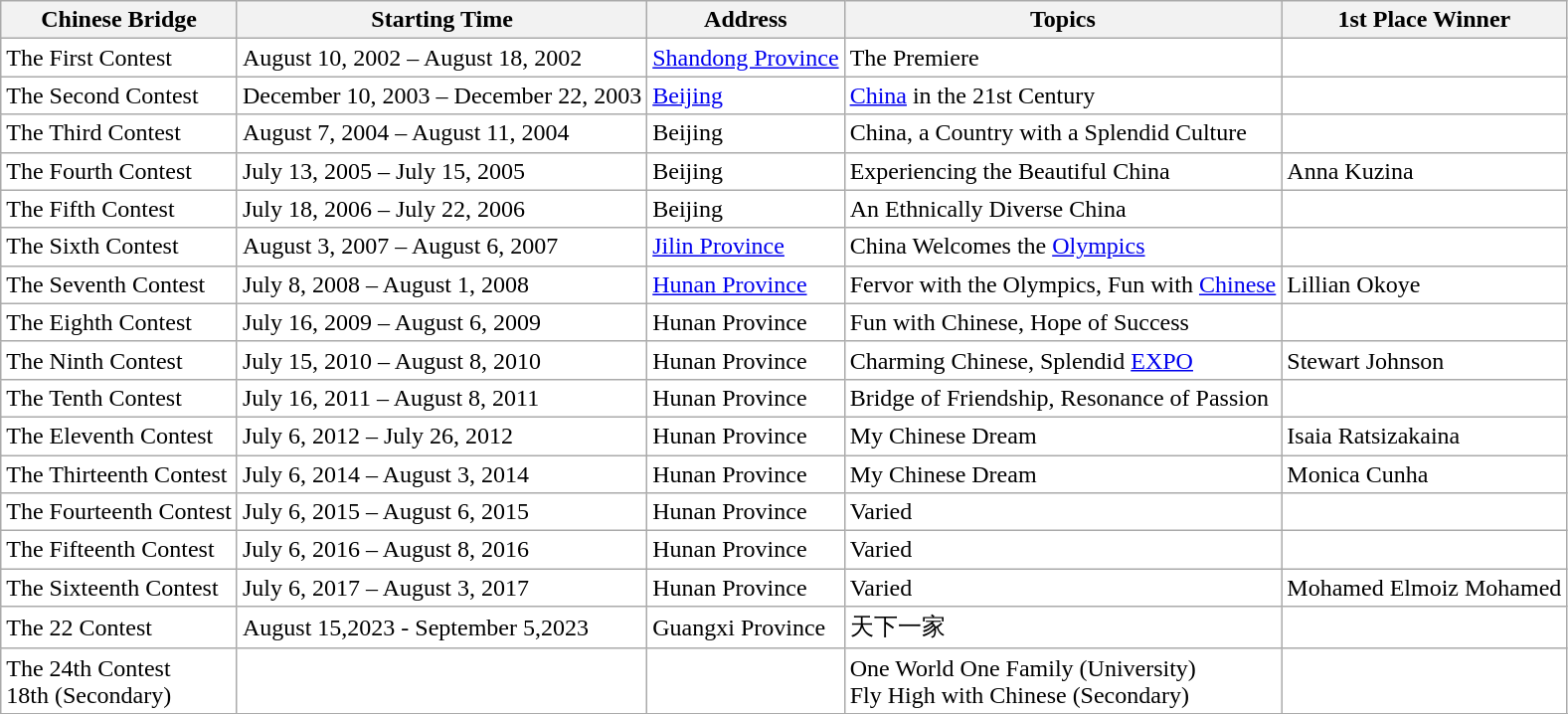<table class="wikitable sortable" style="background-color:white;">
<tr>
<th>Chinese Bridge</th>
<th>Starting Time</th>
<th>Address</th>
<th>Topics</th>
<th>1st Place Winner</th>
</tr>
<tr>
<td>The First Contest</td>
<td>August 10, 2002 – August 18, 2002</td>
<td><a href='#'>Shandong Province</a></td>
<td>The Premiere</td>
<td></td>
</tr>
<tr>
<td>The Second Contest</td>
<td>December 10, 2003 – December 22, 2003</td>
<td><a href='#'>Beijing</a></td>
<td><a href='#'>China</a> in the 21st Century</td>
<td></td>
</tr>
<tr>
<td>The Third Contest</td>
<td>August 7, 2004 – August 11, 2004</td>
<td>Beijing</td>
<td>China, a Country with a Splendid Culture</td>
<td></td>
</tr>
<tr>
<td>The Fourth Contest</td>
<td>July 13, 2005 – July 15, 2005</td>
<td>Beijing</td>
<td>Experiencing the Beautiful China</td>
<td>Anna Kuzina</td>
</tr>
<tr>
<td>The Fifth Contest</td>
<td>July 18, 2006 – July 22, 2006</td>
<td>Beijing</td>
<td>An Ethnically Diverse China</td>
<td></td>
</tr>
<tr>
<td>The Sixth Contest</td>
<td>August 3, 2007 – August 6, 2007</td>
<td><a href='#'>Jilin Province</a></td>
<td>China Welcomes the <a href='#'>Olympics</a></td>
<td></td>
</tr>
<tr>
<td>The Seventh Contest</td>
<td>July 8, 2008 – August 1, 2008</td>
<td><a href='#'>Hunan Province</a></td>
<td>Fervor with the Olympics, Fun with <a href='#'>Chinese</a></td>
<td>Lillian Okoye</td>
</tr>
<tr>
<td>The Eighth Contest</td>
<td>July 16, 2009 – August 6, 2009</td>
<td>Hunan Province</td>
<td>Fun with Chinese, Hope of Success</td>
<td></td>
</tr>
<tr>
<td>The Ninth Contest</td>
<td>July 15, 2010 – August 8, 2010</td>
<td>Hunan Province</td>
<td>Charming Chinese, Splendid <a href='#'>EXPO</a></td>
<td>Stewart Johnson</td>
</tr>
<tr>
<td>The Tenth Contest</td>
<td>July 16, 2011 – August 8, 2011</td>
<td>Hunan Province</td>
<td>Bridge of Friendship, Resonance of Passion</td>
<td></td>
</tr>
<tr>
<td>The Eleventh Contest</td>
<td>July 6, 2012 – July 26, 2012</td>
<td>Hunan Province</td>
<td>My Chinese Dream</td>
<td>Isaia Ratsizakaina</td>
</tr>
<tr>
<td>The Thirteenth Contest</td>
<td>July 6, 2014 – August 3, 2014</td>
<td>Hunan Province</td>
<td>My Chinese Dream</td>
<td>Monica Cunha</td>
</tr>
<tr>
<td>The Fourteenth Contest</td>
<td>July 6, 2015 – August 6, 2015</td>
<td>Hunan Province</td>
<td>Varied</td>
<td></td>
</tr>
<tr>
<td>The Fifteenth Contest</td>
<td>July 6, 2016 – August 8, 2016</td>
<td>Hunan Province</td>
<td>Varied</td>
<td></td>
</tr>
<tr>
<td>The Sixteenth Contest</td>
<td>July 6, 2017 – August 3, 2017</td>
<td>Hunan Province</td>
<td>Varied</td>
<td>Mohamed Elmoiz Mohamed</td>
</tr>
<tr>
<td>The 22 Contest</td>
<td>August 15,2023 - September 5,2023</td>
<td>Guangxi Province</td>
<td>天下一家</td>
</tr>
<tr>
<td>The 24th Contest<br>18th (Secondary)</td>
<td></td>
<td></td>
<td>One World One Family (University)<br>Fly High with Chinese (Secondary)</td>
<td></td>
</tr>
<tr>
</tr>
</table>
